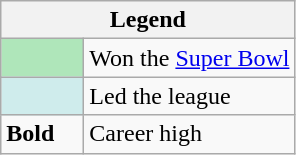<table class="wikitable mw-collapsible">
<tr>
<th colspan="2">Legend</th>
</tr>
<tr>
<td style="background:#afe6ba; width:3em;"></td>
<td>Won the <a href='#'>Super Bowl</a></td>
</tr>
<tr>
<td style="background:#cfecec; width:3em;"></td>
<td>Led the league</td>
</tr>
<tr>
<td><strong>Bold</strong></td>
<td>Career high</td>
</tr>
</table>
